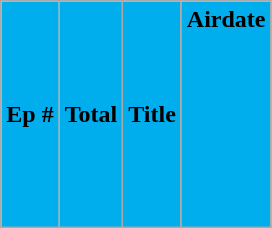<table class="wikitable plainrowheaders" style="background:#fff;">
<tr>
<th style="background:#00AEED"><span>Ep #</span></th>
<th style="background:#00AEED"><span>Total</span></th>
<th style="background:#00AEED"><span>Title</span></th>
<th style="background:#00AEED"><span>Airdate</span><br><br><br><br><br><br><br><br></th>
</tr>
</table>
